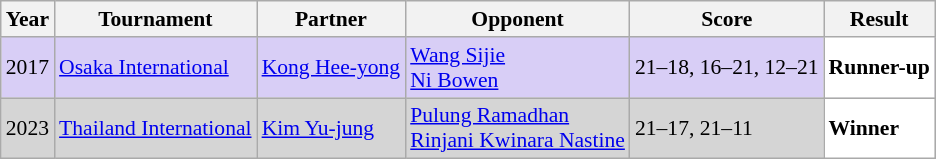<table class="sortable wikitable" style="font-size: 90%;">
<tr>
<th>Year</th>
<th>Tournament</th>
<th>Partner</th>
<th>Opponent</th>
<th>Score</th>
<th>Result</th>
</tr>
<tr style="background:#D8CEF6">
<td align="center">2017</td>
<td align="left"><a href='#'>Osaka International</a></td>
<td align="left"> <a href='#'>Kong Hee-yong</a></td>
<td align="left"> <a href='#'>Wang Sijie</a><br> <a href='#'>Ni Bowen</a></td>
<td align="left">21–18, 16–21, 12–21</td>
<td style="text-align:left; background:white"> <strong>Runner-up</strong></td>
</tr>
<tr style="background:#D5D5D5">
<td align="center">2023</td>
<td align="left"><a href='#'>Thailand International</a></td>
<td align="left"> <a href='#'>Kim Yu-jung</a></td>
<td align="left"> <a href='#'>Pulung Ramadhan</a><br> <a href='#'>Rinjani Kwinara Nastine</a></td>
<td align="left">21–17, 21–11</td>
<td style="text-align:left; background:white"> <strong>Winner</strong></td>
</tr>
</table>
